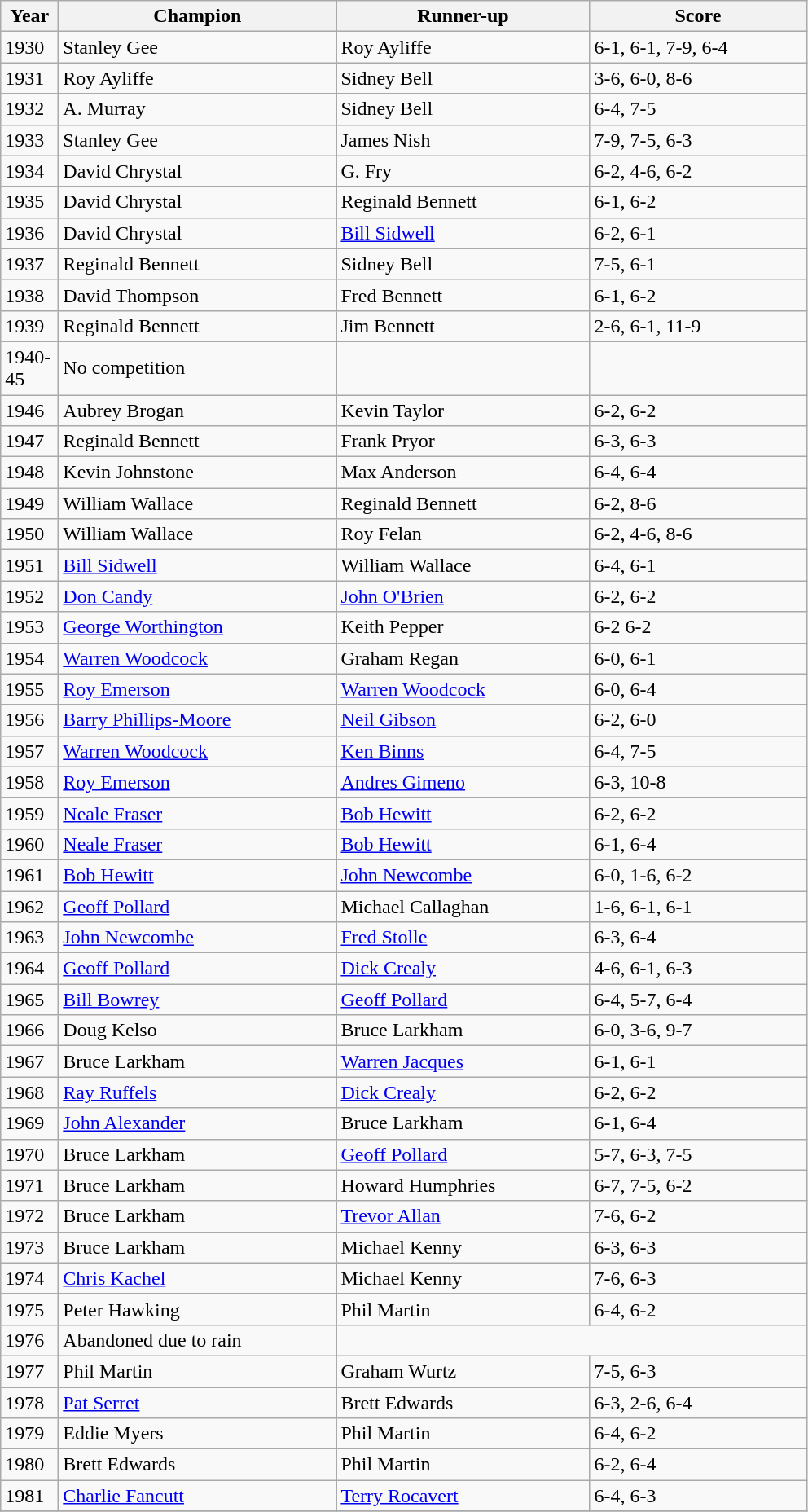<table class=wikitable>
<tr>
<th style="width:40px">Year</th>
<th style="width:220px">Champion</th>
<th style="width:200px">Runner-up</th>
<th style="width:170px" class="unsortable">Score</th>
</tr>
<tr>
<td>1930</td>
<td> Stanley Gee</td>
<td> Roy Ayliffe</td>
<td>6-1, 6-1, 7-9, 6-4</td>
</tr>
<tr>
<td>1931</td>
<td> Roy Ayliffe</td>
<td> Sidney Bell</td>
<td>3-6, 6-0, 8-6</td>
</tr>
<tr>
<td>1932</td>
<td> A. Murray</td>
<td> Sidney Bell</td>
<td>6-4, 7-5</td>
</tr>
<tr>
<td>1933</td>
<td> Stanley Gee</td>
<td> James Nish</td>
<td>7-9, 7-5, 6-3</td>
</tr>
<tr>
<td>1934</td>
<td> David Chrystal</td>
<td> G. Fry</td>
<td>6-2, 4-6, 6-2</td>
</tr>
<tr>
<td>1935</td>
<td> David Chrystal</td>
<td> Reginald Bennett</td>
<td>6-1, 6-2</td>
</tr>
<tr>
<td>1936</td>
<td> David Chrystal</td>
<td> <a href='#'>Bill Sidwell</a></td>
<td>6-2, 6-1</td>
</tr>
<tr>
<td>1937</td>
<td> Reginald Bennett</td>
<td> Sidney Bell</td>
<td>7-5, 6-1</td>
</tr>
<tr>
<td>1938</td>
<td> David Thompson</td>
<td> Fred Bennett</td>
<td>6-1, 6-2</td>
</tr>
<tr>
<td>1939</td>
<td> Reginald Bennett</td>
<td> Jim Bennett</td>
<td>2-6, 6-1, 11-9</td>
</tr>
<tr>
<td>1940-45</td>
<td>No competition </td>
<td></td>
<td></td>
</tr>
<tr>
<td>1946</td>
<td> Aubrey Brogan</td>
<td> Kevin Taylor</td>
<td>6-2, 6-2</td>
</tr>
<tr>
<td>1947</td>
<td> Reginald Bennett</td>
<td> Frank Pryor</td>
<td>6-3, 6-3</td>
</tr>
<tr>
<td>1948</td>
<td> Kevin Johnstone</td>
<td> Max Anderson</td>
<td>6-4, 6-4</td>
</tr>
<tr>
<td>1949</td>
<td> William Wallace</td>
<td> Reginald Bennett</td>
<td>6-2, 8-6</td>
</tr>
<tr>
<td>1950</td>
<td> William Wallace</td>
<td> Roy Felan</td>
<td>6-2, 4-6, 8-6</td>
</tr>
<tr>
<td>1951</td>
<td> <a href='#'>Bill Sidwell</a></td>
<td> William Wallace</td>
<td>6-4, 6-1</td>
</tr>
<tr>
<td>1952</td>
<td> <a href='#'>Don Candy</a></td>
<td> <a href='#'>John O'Brien</a></td>
<td>6-2, 6-2</td>
</tr>
<tr>
<td>1953</td>
<td> <a href='#'>George Worthington</a></td>
<td> Keith Pepper</td>
<td>6-2 6-2</td>
</tr>
<tr>
<td>1954</td>
<td> <a href='#'>Warren Woodcock</a></td>
<td> Graham Regan</td>
<td>6-0, 6-1</td>
</tr>
<tr>
<td>1955</td>
<td> <a href='#'>Roy Emerson</a></td>
<td> <a href='#'>Warren Woodcock</a></td>
<td>6-0, 6-4</td>
</tr>
<tr>
<td>1956</td>
<td> <a href='#'>Barry Phillips-Moore</a></td>
<td> <a href='#'>Neil Gibson</a></td>
<td>6-2, 6-0</td>
</tr>
<tr>
<td>1957</td>
<td> <a href='#'>Warren Woodcock</a></td>
<td> <a href='#'>Ken Binns</a></td>
<td>6-4, 7-5</td>
</tr>
<tr>
<td>1958</td>
<td> <a href='#'>Roy Emerson</a></td>
<td> <a href='#'>Andres Gimeno</a></td>
<td>6-3, 10-8</td>
</tr>
<tr>
<td>1959</td>
<td> <a href='#'>Neale Fraser</a></td>
<td> <a href='#'>Bob Hewitt</a></td>
<td>6-2, 6-2</td>
</tr>
<tr>
<td>1960</td>
<td> <a href='#'>Neale Fraser</a></td>
<td> <a href='#'>Bob Hewitt</a></td>
<td>6-1, 6-4</td>
</tr>
<tr>
<td>1961</td>
<td> <a href='#'>Bob Hewitt</a></td>
<td> <a href='#'>John Newcombe</a></td>
<td>6-0, 1-6, 6-2</td>
</tr>
<tr>
<td>1962</td>
<td> <a href='#'>Geoff Pollard</a></td>
<td> Michael Callaghan</td>
<td>1-6, 6-1, 6-1</td>
</tr>
<tr>
<td>1963</td>
<td> <a href='#'>John Newcombe</a></td>
<td> <a href='#'>Fred Stolle</a></td>
<td>6-3, 6-4</td>
</tr>
<tr>
<td>1964</td>
<td> <a href='#'>Geoff Pollard</a></td>
<td> <a href='#'>Dick Crealy</a></td>
<td>4-6, 6-1, 6-3</td>
</tr>
<tr>
<td>1965</td>
<td> <a href='#'>Bill Bowrey</a></td>
<td> <a href='#'>Geoff Pollard</a></td>
<td>6-4, 5-7, 6-4</td>
</tr>
<tr>
<td>1966</td>
<td> Doug Kelso</td>
<td> Bruce Larkham</td>
<td>6-0, 3-6, 9-7</td>
</tr>
<tr>
<td>1967</td>
<td> Bruce Larkham</td>
<td> <a href='#'>Warren Jacques</a></td>
<td>6-1, 6-1</td>
</tr>
<tr>
<td>1968</td>
<td> <a href='#'>Ray Ruffels</a></td>
<td> <a href='#'>Dick Crealy</a></td>
<td>6-2, 6-2</td>
</tr>
<tr>
<td>1969</td>
<td> <a href='#'>John Alexander</a></td>
<td> Bruce Larkham</td>
<td>6-1, 6-4</td>
</tr>
<tr>
<td>1970</td>
<td> Bruce Larkham</td>
<td> <a href='#'>Geoff Pollard</a></td>
<td>5-7, 6-3, 7-5</td>
</tr>
<tr>
<td>1971</td>
<td> Bruce Larkham</td>
<td> Howard Humphries</td>
<td>6-7, 7-5, 6-2</td>
</tr>
<tr>
<td>1972</td>
<td> Bruce Larkham</td>
<td> <a href='#'>Trevor Allan</a></td>
<td>7-6, 6-2</td>
</tr>
<tr>
<td>1973</td>
<td> Bruce Larkham</td>
<td> Michael Kenny</td>
<td>6-3, 6-3</td>
</tr>
<tr>
<td>1974</td>
<td> <a href='#'>Chris Kachel</a></td>
<td> Michael Kenny</td>
<td>7-6, 6-3</td>
</tr>
<tr>
<td>1975</td>
<td> Peter Hawking</td>
<td> Phil Martin</td>
<td>6-4, 6-2</td>
</tr>
<tr>
<td>1976</td>
<td>Abandoned due to rain</td>
</tr>
<tr>
<td>1977</td>
<td> Phil Martin</td>
<td> Graham Wurtz</td>
<td>7-5, 6-3</td>
</tr>
<tr>
<td>1978</td>
<td> <a href='#'>Pat Serret</a></td>
<td> Brett Edwards</td>
<td>6-3, 2-6, 6-4</td>
</tr>
<tr>
<td>1979</td>
<td> Eddie Myers</td>
<td> Phil Martin</td>
<td>6-4, 6-2</td>
</tr>
<tr>
<td>1980</td>
<td> Brett Edwards</td>
<td> Phil Martin</td>
<td>6-2, 6-4</td>
</tr>
<tr>
<td>1981</td>
<td> <a href='#'>Charlie Fancutt</a></td>
<td> <a href='#'>Terry Rocavert</a></td>
<td>6-4, 6-3</td>
</tr>
<tr>
</tr>
</table>
